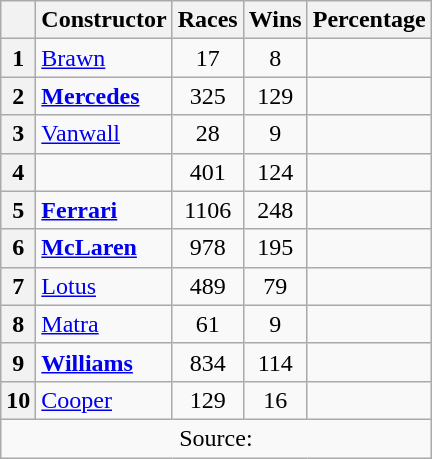<table class="wikitable">
<tr>
<th></th>
<th>Constructor</th>
<th>Races</th>
<th>Wins</th>
<th>Percentage</th>
</tr>
<tr align="center">
<th>1</th>
<td align="left"> <a href='#'>Brawn</a></td>
<td>17</td>
<td>8</td>
<td></td>
</tr>
<tr align="center">
<th>2</th>
<td align="left"> <strong><a href='#'>Mercedes</a></strong></td>
<td>325</td>
<td>129</td>
<td></td>
</tr>
<tr align="center">
<th>3</th>
<td align="left"> <a href='#'>Vanwall</a></td>
<td>28</td>
<td>9</td>
<td></td>
</tr>
<tr align="center">
<th>4</th>
<td align="left"></td>
<td>401</td>
<td>124</td>
<td></td>
</tr>
<tr align="center">
<th>5</th>
<td align="left"> <strong><a href='#'>Ferrari</a></strong></td>
<td>1106</td>
<td>248</td>
<td></td>
</tr>
<tr align="center">
<th>6</th>
<td align="left"> <strong><a href='#'>McLaren</a></strong></td>
<td>978</td>
<td>195</td>
<td></td>
</tr>
<tr align="center">
<th>7</th>
<td align="left"> <a href='#'>Lotus</a></td>
<td>489</td>
<td>79</td>
<td></td>
</tr>
<tr align="center">
<th>8</th>
<td align="left"> <a href='#'>Matra</a></td>
<td>61</td>
<td>9</td>
<td></td>
</tr>
<tr align="center">
<th>9</th>
<td align="left"> <strong><a href='#'>Williams</a></strong></td>
<td>834</td>
<td>114</td>
<td></td>
</tr>
<tr align="center">
<th>10</th>
<td align="left"> <a href='#'>Cooper</a></td>
<td>129</td>
<td>16</td>
<td></td>
</tr>
<tr>
<td colspan="5" align="center">Source:</td>
</tr>
</table>
